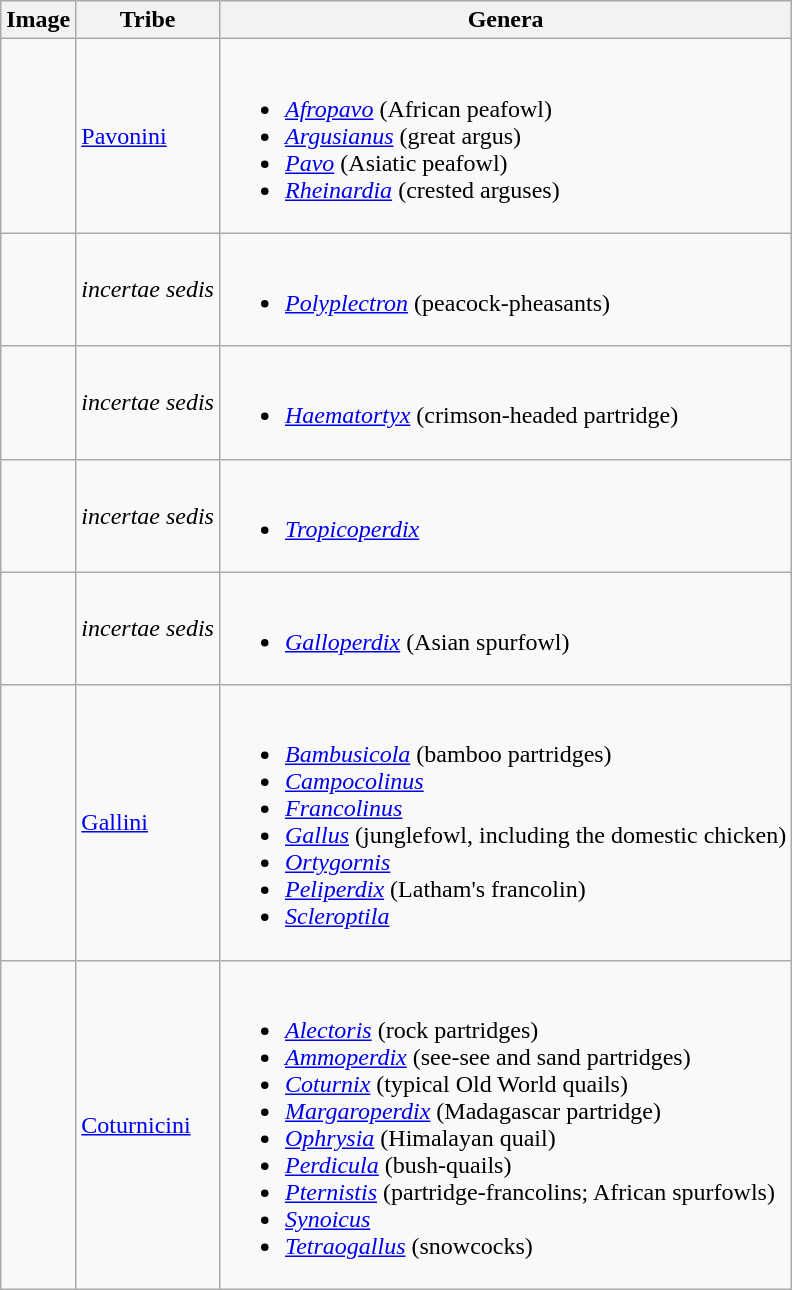<table class="wikitable">
<tr>
<th>Image</th>
<th>Tribe</th>
<th>Genera</th>
</tr>
<tr>
<td></td>
<td><a href='#'>Pavonini</a></td>
<td><br><ul><li><em><a href='#'>Afropavo</a></em> (African peafowl)</li><li><em><a href='#'>Argusianus</a></em> (great argus)</li><li><em><a href='#'>Pavo</a></em> (Asiatic peafowl)</li><li><em><a href='#'>Rheinardia</a></em> (crested arguses)</li></ul></td>
</tr>
<tr>
<td></td>
<td><em>incertae sedis</em></td>
<td><br><ul><li><em><a href='#'>Polyplectron</a></em> (peacock-pheasants)</li></ul></td>
</tr>
<tr>
<td></td>
<td><em>incertae sedis</em></td>
<td><br><ul><li><em><a href='#'>Haematortyx</a></em> (crimson-headed partridge)</li></ul></td>
</tr>
<tr>
<td></td>
<td><em>incertae sedis</em></td>
<td><br><ul><li><em><a href='#'>Tropicoperdix</a></em></li></ul></td>
</tr>
<tr>
<td></td>
<td><em>incertae sedis</em></td>
<td><br><ul><li><em><a href='#'>Galloperdix</a></em> (Asian spurfowl)</li></ul></td>
</tr>
<tr>
<td></td>
<td><a href='#'>Gallini</a></td>
<td><br><ul><li><em><a href='#'>Bambusicola</a></em> (bamboo partridges)</li><li><em><a href='#'>Campocolinus</a></em></li><li><em><a href='#'>Francolinus</a></em></li><li><em><a href='#'>Gallus</a></em> (junglefowl, including the domestic chicken)</li><li><em><a href='#'>Ortygornis</a></em></li><li><em><a href='#'>Peliperdix</a></em> (Latham's francolin)</li><li><em><a href='#'>Scleroptila</a></em></li></ul></td>
</tr>
<tr>
<td></td>
<td><a href='#'>Coturnicini</a></td>
<td><br><ul><li><em><a href='#'>Alectoris</a></em> (rock partridges)</li><li><em><a href='#'>Ammoperdix</a></em> (see-see and sand partridges)</li><li><em><a href='#'>Coturnix</a></em> (typical Old World quails)</li><li><em><a href='#'>Margaroperdix</a></em> (Madagascar partridge)</li><li><em><a href='#'>Ophrysia</a></em> (Himalayan quail)</li><li><em><a href='#'>Perdicula</a></em> (bush-quails)</li><li><em><a href='#'>Pternistis</a></em> (partridge-francolins; African spurfowls)</li><li><em><a href='#'>Synoicus</a></em></li><li><em><a href='#'>Tetraogallus</a></em> (snowcocks)</li></ul></td>
</tr>
</table>
